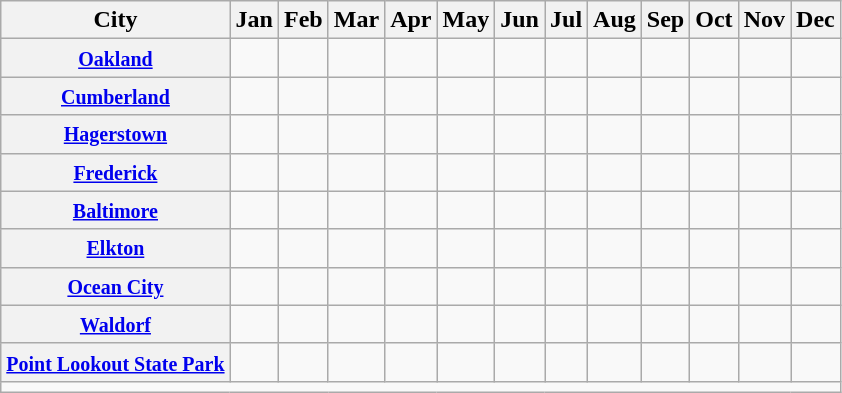<table class="wikitable">
<tr>
<th>City</th>
<th>Jan</th>
<th>Feb</th>
<th>Mar</th>
<th>Apr</th>
<th>May</th>
<th>Jun</th>
<th>Jul</th>
<th>Aug</th>
<th>Sep</th>
<th>Oct</th>
<th>Nov</th>
<th>Dec</th>
</tr>
<tr>
<th><small><a href='#'>Oakland</a></small></th>
<td><small><br></small></td>
<td><small><br></small></td>
<td><small><br></small></td>
<td><small><br></small></td>
<td><small><br></small></td>
<td><small><br></small></td>
<td><small><br></small></td>
<td><small><br></small></td>
<td><small><br></small></td>
<td><small><br></small></td>
<td><small><br></small></td>
<td><small><br></small></td>
</tr>
<tr>
<th><small><a href='#'>Cumberland</a></small></th>
<td><small><br></small></td>
<td><small><br></small></td>
<td><small><br></small></td>
<td><small><br></small></td>
<td><small><br></small></td>
<td><small><br></small></td>
<td><small><br></small></td>
<td><small><br></small></td>
<td><small><br></small></td>
<td><small><br></small></td>
<td><small><br></small></td>
<td><small><br></small></td>
</tr>
<tr>
<th><small><a href='#'>Hagerstown</a></small></th>
<td><small><br></small></td>
<td><small><br></small></td>
<td><small><br></small></td>
<td><small><br></small></td>
<td><small><br></small></td>
<td><small><br></small></td>
<td><small><br></small></td>
<td><small><br></small></td>
<td><small><br></small></td>
<td><small><br></small></td>
<td><small><br></small></td>
<td><small><br></small></td>
</tr>
<tr>
<th><small><a href='#'>Frederick</a></small></th>
<td><small><br></small></td>
<td><small><br></small></td>
<td><small><br></small></td>
<td><small><br></small></td>
<td><small><br></small></td>
<td><small><br></small></td>
<td><small><br></small></td>
<td><small><br></small></td>
<td><small><br></small></td>
<td><small><br></small></td>
<td><small><br></small></td>
<td><small><br></small></td>
</tr>
<tr>
<th><small><a href='#'>Baltimore</a></small></th>
<td><small><br></small></td>
<td><small><br></small></td>
<td><small><br></small></td>
<td><small><br></small></td>
<td><small><br></small></td>
<td><small><br></small></td>
<td><small><br></small></td>
<td><small><br></small></td>
<td><small><br></small></td>
<td><small><br></small></td>
<td><small><br></small></td>
<td><small><br></small></td>
</tr>
<tr>
<th><small><a href='#'>Elkton</a></small></th>
<td><small><br></small></td>
<td><small><br></small></td>
<td><small><br></small></td>
<td><small><br></small></td>
<td><small><br></small></td>
<td><small><br></small></td>
<td><small><br></small></td>
<td><small><br></small></td>
<td><small><br></small></td>
<td><small><br></small></td>
<td><small><br></small></td>
<td><small><br></small></td>
</tr>
<tr>
<th><small><a href='#'>Ocean City</a></small></th>
<td><small><br></small></td>
<td><small><br></small></td>
<td><small><br></small></td>
<td><small><br></small></td>
<td><small><br></small></td>
<td><small><br></small></td>
<td><small><br></small></td>
<td><small><br></small></td>
<td><small><br></small></td>
<td><small><br></small></td>
<td><small><br></small></td>
<td><small><br></small></td>
</tr>
<tr>
<th><small><a href='#'>Waldorf</a></small></th>
<td><small><br></small></td>
<td><small><br></small></td>
<td><small><br></small></td>
<td><small><br></small></td>
<td><small><br></small></td>
<td><small><br></small></td>
<td><small><br></small></td>
<td><small><br></small></td>
<td><small><br></small></td>
<td><small><br></small></td>
<td><small><br></small></td>
<td><small><br></small></td>
</tr>
<tr>
<th><small><a href='#'>Point Lookout State Park</a></small></th>
<td><small><br></small></td>
<td><small><br></small></td>
<td><small><br></small></td>
<td><small><br></small></td>
<td><small><br></small></td>
<td><small><br></small></td>
<td><small><br></small></td>
<td><small><br></small></td>
<td><small><br></small></td>
<td><small><br></small></td>
<td><small><br></small></td>
<td><small><br></small></td>
</tr>
<tr>
<td colspan="13" style="text-align:center"><em></em></td>
</tr>
</table>
